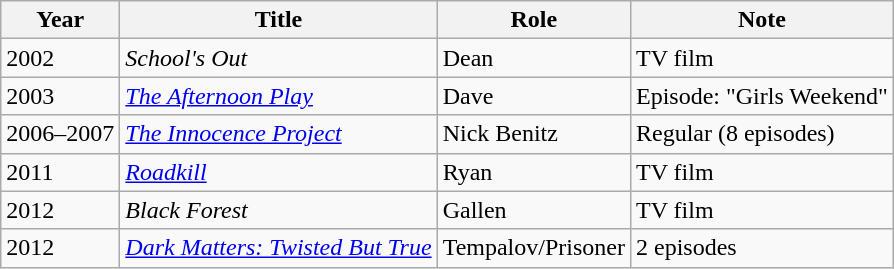<table class="wikitable sortable">
<tr>
<th>Year</th>
<th>Title</th>
<th>Role</th>
<th class="unsortable">Note</th>
</tr>
<tr>
<td>2002</td>
<td><em>School's Out</em></td>
<td>Dean</td>
<td>TV film</td>
</tr>
<tr>
<td>2003</td>
<td><em><a href='#'>The Afternoon Play</a></em></td>
<td>Dave</td>
<td>Episode: "Girls Weekend"</td>
</tr>
<tr>
<td>2006–2007</td>
<td><em><a href='#'>The Innocence Project</a></em></td>
<td>Nick Benitz</td>
<td>Regular (8 episodes)</td>
</tr>
<tr>
<td>2011</td>
<td><em><a href='#'>Roadkill</a></em></td>
<td>Ryan</td>
<td>TV film</td>
</tr>
<tr>
<td>2012</td>
<td><em>Black Forest</em></td>
<td>Gallen</td>
<td>TV film</td>
</tr>
<tr>
<td>2012</td>
<td><em><a href='#'>Dark Matters: Twisted But True</a></em></td>
<td>Tempalov/Prisoner</td>
<td>2 episodes</td>
</tr>
</table>
